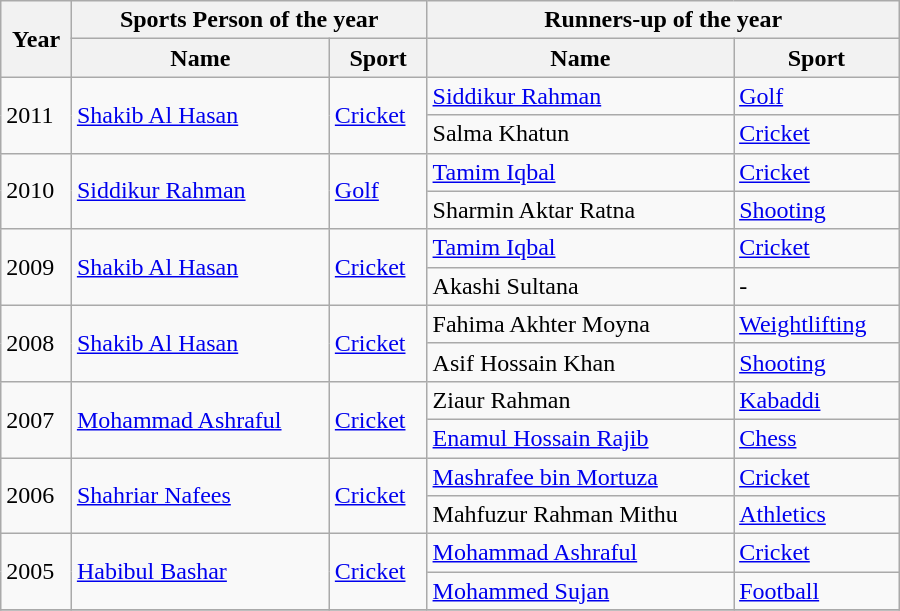<table class="wikitable" style="text-align:left;" width=600px>
<tr>
<th rowspan=2>Year</th>
<th colspan=2>Sports Person of the year</th>
<th colspan=2>Runners-up of the year</th>
</tr>
<tr>
<th>Name</th>
<th>Sport</th>
<th>Name</th>
<th>Sport</th>
</tr>
<tr>
<td rowspan=2>2011 </td>
<td rowspan=2><a href='#'>Shakib Al Hasan</a></td>
<td rowspan=2><a href='#'>Cricket</a></td>
<td><a href='#'>Siddikur Rahman</a></td>
<td><a href='#'>Golf</a></td>
</tr>
<tr>
<td>Salma Khatun</td>
<td><a href='#'>Cricket</a></td>
</tr>
<tr>
<td rowspan=2>2010 </td>
<td rowspan=2><a href='#'>Siddikur Rahman</a></td>
<td rowspan=2><a href='#'>Golf</a></td>
<td><a href='#'>Tamim Iqbal</a></td>
<td><a href='#'>Cricket</a></td>
</tr>
<tr>
<td>Sharmin Aktar Ratna</td>
<td><a href='#'>Shooting</a></td>
</tr>
<tr>
<td rowspan=2>2009 </td>
<td rowspan=2><a href='#'>Shakib Al Hasan</a></td>
<td rowspan=2><a href='#'>Cricket</a></td>
<td><a href='#'>Tamim Iqbal</a></td>
<td><a href='#'>Cricket</a></td>
</tr>
<tr>
<td>Akashi Sultana</td>
<td>-</td>
</tr>
<tr>
<td rowspan=2>2008 </td>
<td rowspan=2><a href='#'>Shakib Al Hasan</a></td>
<td rowspan=2><a href='#'>Cricket</a></td>
<td>Fahima Akhter Moyna</td>
<td><a href='#'>Weightlifting</a></td>
</tr>
<tr>
<td>Asif Hossain Khan</td>
<td><a href='#'>Shooting</a></td>
</tr>
<tr>
<td rowspan=2>2007 </td>
<td rowspan=2><a href='#'>Mohammad Ashraful</a></td>
<td rowspan=2><a href='#'>Cricket</a></td>
<td>Ziaur Rahman</td>
<td><a href='#'>Kabaddi</a></td>
</tr>
<tr>
<td><a href='#'>Enamul Hossain Rajib</a></td>
<td><a href='#'>Chess</a></td>
</tr>
<tr>
<td rowspan=2>2006 </td>
<td rowspan=2><a href='#'>Shahriar Nafees</a></td>
<td rowspan=2><a href='#'>Cricket</a></td>
<td><a href='#'>Mashrafee bin Mortuza</a></td>
<td><a href='#'>Cricket</a></td>
</tr>
<tr>
<td>Mahfuzur Rahman Mithu</td>
<td><a href='#'>Athletics</a></td>
</tr>
<tr>
<td rowspan=2>2005 </td>
<td rowspan=2><a href='#'>Habibul Bashar</a></td>
<td rowspan=2><a href='#'>Cricket</a></td>
<td><a href='#'>Mohammad Ashraful</a></td>
<td><a href='#'>Cricket</a></td>
</tr>
<tr>
<td><a href='#'>Mohammed Sujan</a></td>
<td><a href='#'>Football</a></td>
</tr>
<tr>
</tr>
</table>
